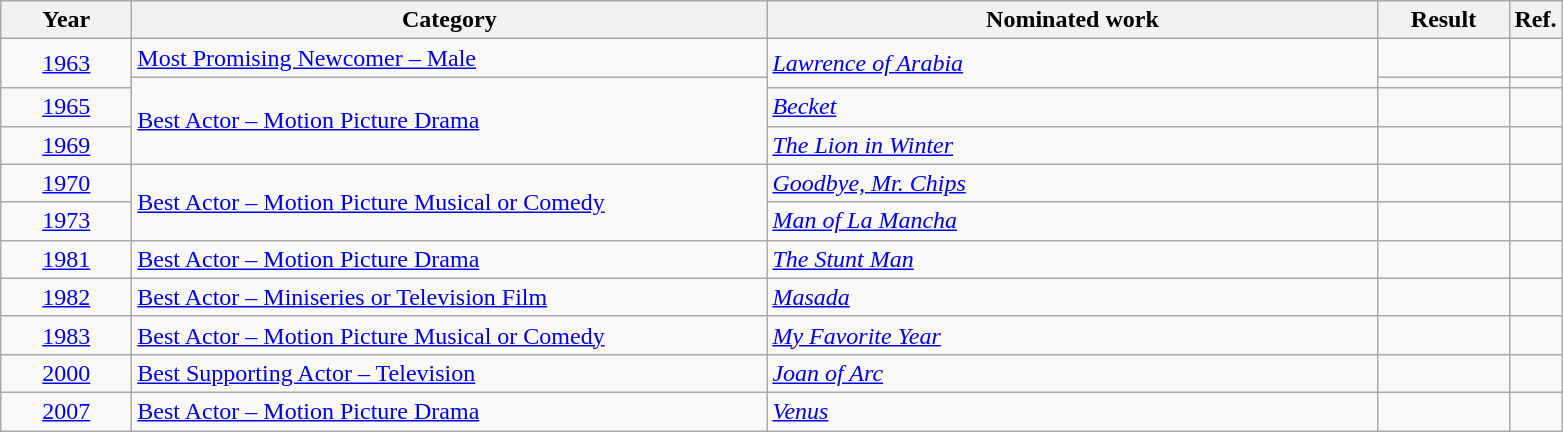<table class=wikitable>
<tr>
<th scope="col" style="width:5em;">Year</th>
<th scope="col" style="width:26em;">Category</th>
<th scope="col" style="width:25em;">Nominated work</th>
<th scope="col" style="width:5em;">Result</th>
<th>Ref.</th>
</tr>
<tr>
<td style="text-align:center;", rowspan="2"><a href='#'>1963</a></td>
<td><a href='#'>Most Promising Newcomer – Male</a></td>
<td rowspan="2"><em><a href='#'>Lawrence of Arabia</a></em></td>
<td></td>
<td style="text-align:center;"></td>
</tr>
<tr>
<td rowspan="3"><a href='#'>Best Actor – Motion Picture Drama</a></td>
<td></td>
<td style="text-align:center;"></td>
</tr>
<tr>
<td style="text-align:center;"><a href='#'>1965</a></td>
<td><em><a href='#'>Becket</a></em></td>
<td></td>
<td style="text-align:center;"></td>
</tr>
<tr>
<td style="text-align:center;"><a href='#'>1969</a></td>
<td><em><a href='#'>The Lion in Winter</a></em></td>
<td></td>
<td style="text-align:center;"></td>
</tr>
<tr>
<td style="text-align:center;"><a href='#'>1970</a></td>
<td rowspan="2"><a href='#'>Best Actor – Motion Picture Musical or Comedy</a></td>
<td><em><a href='#'>Goodbye, Mr. Chips</a></em></td>
<td></td>
<td style="text-align:center;"></td>
</tr>
<tr>
<td style="text-align:center;"><a href='#'>1973</a></td>
<td><em><a href='#'>Man of La Mancha</a></em></td>
<td></td>
<td style="text-align:center;"></td>
</tr>
<tr>
<td style="text-align:center;"><a href='#'>1981</a></td>
<td><a href='#'>Best Actor – Motion Picture Drama</a></td>
<td><em><a href='#'>The Stunt Man</a></em></td>
<td></td>
<td style="text-align:center;"></td>
</tr>
<tr>
<td style="text-align:center;"><a href='#'>1982</a></td>
<td><a href='#'>Best Actor – Miniseries or Television Film</a></td>
<td><em><a href='#'>Masada</a></em></td>
<td></td>
<td style="text-align:center;"></td>
</tr>
<tr>
<td style="text-align:center;"><a href='#'>1983</a></td>
<td><a href='#'>Best Actor – Motion Picture Musical or Comedy</a></td>
<td><em><a href='#'>My Favorite Year</a></em></td>
<td></td>
<td style="text-align:center;"></td>
</tr>
<tr>
<td style="text-align:center;"><a href='#'>2000</a></td>
<td><a href='#'>Best Supporting Actor – Television</a></td>
<td><em><a href='#'>Joan of Arc</a></em></td>
<td></td>
<td style="text-align:center;"></td>
</tr>
<tr>
<td style="text-align:center;"><a href='#'>2007</a></td>
<td><a href='#'>Best Actor – Motion Picture Drama</a></td>
<td><em><a href='#'>Venus</a></em></td>
<td></td>
<td style="text-align:center;"></td>
</tr>
</table>
